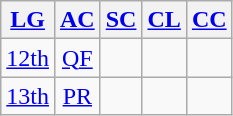<table class="wikitable" style="text-align:center;">
<tr>
<th><a href='#'>LG</a></th>
<th><a href='#'>AC</a></th>
<th><a href='#'>SC</a></th>
<th><a href='#'>CL</a></th>
<th><a href='#'>CC</a></th>
</tr>
<tr>
<td><a href='#'>12th</a></td>
<td><a href='#'>QF</a></td>
<td></td>
<td></td>
<td></td>
</tr>
<tr>
<td><a href='#'>13th</a></td>
<td><a href='#'>PR</a></td>
<td></td>
<td></td>
<td></td>
</tr>
</table>
